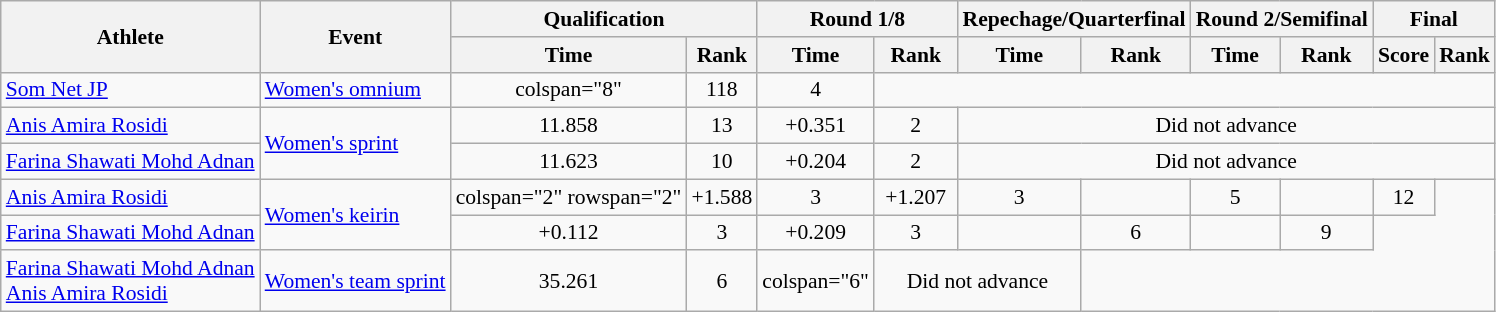<table class=wikitable style="font-size:90%; text-align:center">
<tr>
<th rowspan="2">Athlete</th>
<th rowspan="2">Event</th>
<th colspan="2">Qualification</th>
<th colspan="2">Round 1/8</th>
<th colspan="2">Repechage/Quarterfinal</th>
<th colspan="2">Round 2/Semifinal</th>
<th colspan="2">Final</th>
</tr>
<tr>
<th>Time</th>
<th>Rank</th>
<th>Time</th>
<th>Rank</th>
<th>Time</th>
<th>Rank</th>
<th>Time</th>
<th>Rank</th>
<th>Score</th>
<th>Rank</th>
</tr>
<tr>
<td align=left><a href='#'>Som Net JP</a></td>
<td align=left><a href='#'>Women's omnium</a></td>
<td>colspan="8" </td>
<td>118</td>
<td>4</td>
</tr>
<tr>
<td align=left><a href='#'>Anis Amira Rosidi</a></td>
<td align=left rowspan="2"><a href='#'>Women's sprint</a></td>
<td>11.858</td>
<td>13 <strong></strong></td>
<td>+0.351</td>
<td>2</td>
<td colspan="6">Did not advance</td>
</tr>
<tr>
<td align=left><a href='#'>Farina Shawati Mohd Adnan</a></td>
<td>11.623</td>
<td>10 <strong></strong></td>
<td>+0.204</td>
<td>2</td>
<td colspan="6">Did not advance</td>
</tr>
<tr>
<td align=left><a href='#'>Anis Amira Rosidi</a></td>
<td align=left rowspan="2"><a href='#'>Women's keirin</a></td>
<td>colspan="2" rowspan="2" </td>
<td>+1.588</td>
<td>3 <strong></strong></td>
<td>+1.207</td>
<td>3 <strong></strong></td>
<td></td>
<td>5</td>
<td></td>
<td>12</td>
</tr>
<tr>
<td align=left><a href='#'>Farina Shawati Mohd Adnan</a></td>
<td>+0.112</td>
<td>3 <strong></strong></td>
<td>+0.209</td>
<td>3 <strong></strong></td>
<td></td>
<td>6</td>
<td></td>
<td>9</td>
</tr>
<tr>
<td align=left><a href='#'>Farina Shawati Mohd Adnan</a><br><a href='#'>Anis Amira Rosidi</a></td>
<td align=left><a href='#'>Women's team sprint</a></td>
<td>35.261</td>
<td>6</td>
<td>colspan="6" </td>
<td colspan="2">Did not advance</td>
</tr>
</table>
